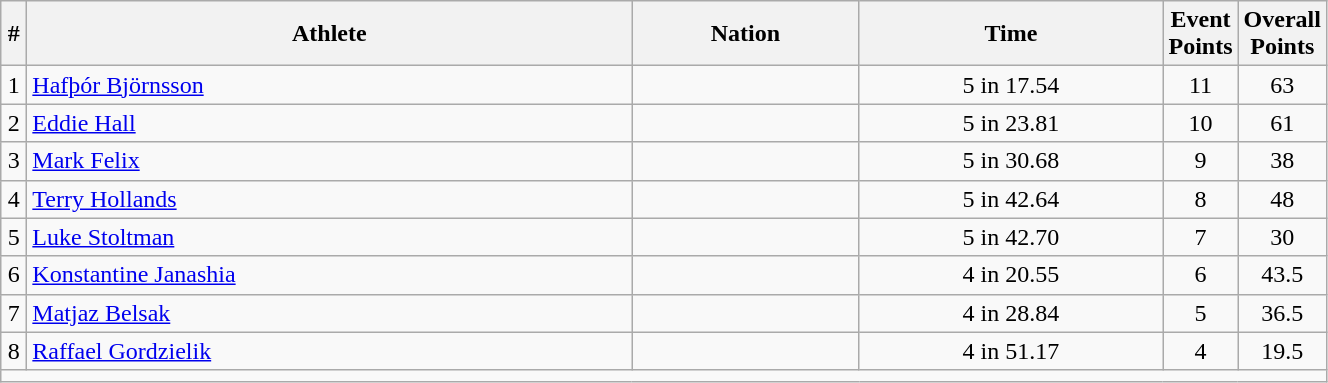<table class="wikitable sortable" style="text-align:center;width: 70%;">
<tr>
<th scope="col" style="width: 10px;">#</th>
<th scope="col">Athlete</th>
<th scope="col">Nation</th>
<th scope="col">Time</th>
<th scope="col" style="width: 10px;">Event Points</th>
<th scope="col" style="width: 10px;">Overall Points</th>
</tr>
<tr>
<td>1</td>
<td align=left><a href='#'>Hafþór Björnsson</a></td>
<td align=left></td>
<td>5 in 17.54</td>
<td>11</td>
<td>63</td>
</tr>
<tr>
<td>2</td>
<td align=left><a href='#'>Eddie Hall</a></td>
<td align=left></td>
<td>5 in 23.81</td>
<td>10</td>
<td>61</td>
</tr>
<tr>
<td>3</td>
<td align=left><a href='#'>Mark Felix</a></td>
<td align=left></td>
<td>5 in 30.68</td>
<td>9</td>
<td>38</td>
</tr>
<tr>
<td>4</td>
<td align=left><a href='#'>Terry Hollands</a></td>
<td align=left></td>
<td>5 in 42.64</td>
<td>8</td>
<td>48</td>
</tr>
<tr>
<td>5</td>
<td align=left><a href='#'>Luke Stoltman</a></td>
<td align=left></td>
<td>5 in 42.70</td>
<td>7</td>
<td>30</td>
</tr>
<tr>
<td>6</td>
<td align=left><a href='#'>Konstantine Janashia</a></td>
<td align=left></td>
<td>4 in 20.55</td>
<td>6</td>
<td>43.5</td>
</tr>
<tr>
<td>7</td>
<td align=left><a href='#'>Matjaz Belsak</a></td>
<td align=left></td>
<td>4 in 28.84</td>
<td>5</td>
<td>36.5</td>
</tr>
<tr>
<td>8</td>
<td align=left><a href='#'>Raffael Gordzielik</a></td>
<td align=left></td>
<td>4 in 51.17</td>
<td>4</td>
<td>19.5</td>
</tr>
<tr class="sortbottom">
<td colspan="6"></td>
</tr>
</table>
